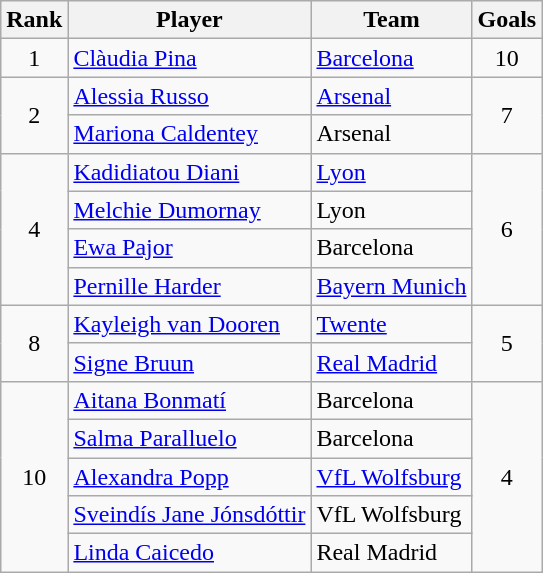<table class="wikitable sortable" style="text-align:center">
<tr>
<th>Rank</th>
<th>Player</th>
<th>Team</th>
<th>Goals</th>
</tr>
<tr>
<td>1</td>
<td align="left"> <a href='#'>Clàudia Pina</a></td>
<td align="left"> <a href='#'>Barcelona</a></td>
<td>10</td>
</tr>
<tr>
<td rowspan="2">2</td>
<td align="left"> <a href='#'>Alessia Russo</a></td>
<td align="left"> <a href='#'>Arsenal</a></td>
<td rowspan="2">7</td>
</tr>
<tr>
<td align="left"> <a href='#'>Mariona Caldentey</a></td>
<td align="left"> Arsenal</td>
</tr>
<tr>
<td rowspan="4">4</td>
<td align="left"> <a href='#'>Kadidiatou Diani</a></td>
<td align="left"> <a href='#'>Lyon</a></td>
<td rowspan="4">6</td>
</tr>
<tr>
<td align="left"> <a href='#'>Melchie Dumornay</a></td>
<td align="left"> Lyon</td>
</tr>
<tr>
<td align="left"> <a href='#'>Ewa Pajor</a></td>
<td align="left"> Barcelona</td>
</tr>
<tr>
<td align="left"> <a href='#'>Pernille Harder</a></td>
<td align="left"> <a href='#'>Bayern Munich</a></td>
</tr>
<tr>
<td rowspan="2">8</td>
<td align="left"> <a href='#'>Kayleigh van Dooren</a></td>
<td align="left"> <a href='#'>Twente</a></td>
<td rowspan="2">5</td>
</tr>
<tr>
<td align="left"> <a href='#'>Signe Bruun</a></td>
<td align="left"> <a href='#'>Real Madrid</a></td>
</tr>
<tr>
<td rowspan="5">10</td>
<td align="left"> <a href='#'>Aitana Bonmatí</a></td>
<td align="left"> Barcelona</td>
<td rowspan="5">4</td>
</tr>
<tr>
<td align="left"> <a href='#'>Salma Paralluelo</a></td>
<td align="left"> Barcelona</td>
</tr>
<tr>
<td align="left"> <a href='#'>Alexandra Popp</a></td>
<td align="left"> <a href='#'>VfL Wolfsburg</a></td>
</tr>
<tr>
<td align="left"> <a href='#'>Sveindís Jane Jónsdóttir</a></td>
<td align="left"> VfL Wolfsburg</td>
</tr>
<tr>
<td align="left"> <a href='#'>Linda Caicedo</a></td>
<td align="left"> Real Madrid</td>
</tr>
</table>
